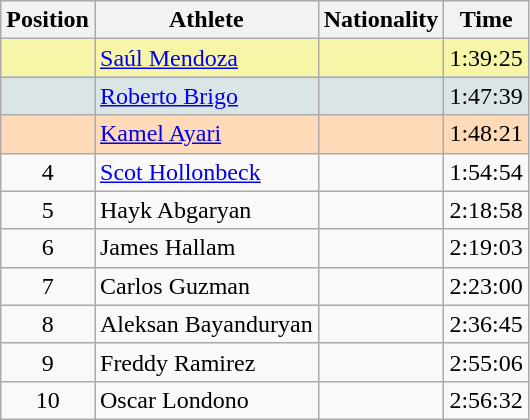<table class="wikitable sortable">
<tr>
<th>Position</th>
<th>Athlete</th>
<th>Nationality</th>
<th>Time</th>
</tr>
<tr bgcolor="#F7F6A8">
<td align=center></td>
<td><a href='#'>Saúl Mendoza</a></td>
<td></td>
<td>1:39:25</td>
</tr>
<tr bgcolor="#DCE5E5">
<td align=center></td>
<td><a href='#'>Roberto Brigo</a></td>
<td></td>
<td>1:47:39</td>
</tr>
<tr bgcolor="#FFDAB9">
<td align=center></td>
<td><a href='#'>Kamel Ayari</a></td>
<td></td>
<td>1:48:21</td>
</tr>
<tr>
<td align=center>4</td>
<td><a href='#'>Scot Hollonbeck</a></td>
<td></td>
<td>1:54:54</td>
</tr>
<tr>
<td align=center>5</td>
<td>Hayk Abgaryan</td>
<td></td>
<td>2:18:58</td>
</tr>
<tr>
<td align=center>6</td>
<td>James Hallam</td>
<td></td>
<td>2:19:03</td>
</tr>
<tr>
<td align=center>7</td>
<td>Carlos Guzman</td>
<td></td>
<td>2:23:00</td>
</tr>
<tr>
<td align=center>8</td>
<td>Aleksan Bayanduryan</td>
<td></td>
<td>2:36:45</td>
</tr>
<tr>
<td align=center>9</td>
<td>Freddy Ramirez</td>
<td></td>
<td>2:55:06</td>
</tr>
<tr>
<td align=center>10</td>
<td>Oscar Londono</td>
<td></td>
<td>2:56:32</td>
</tr>
</table>
